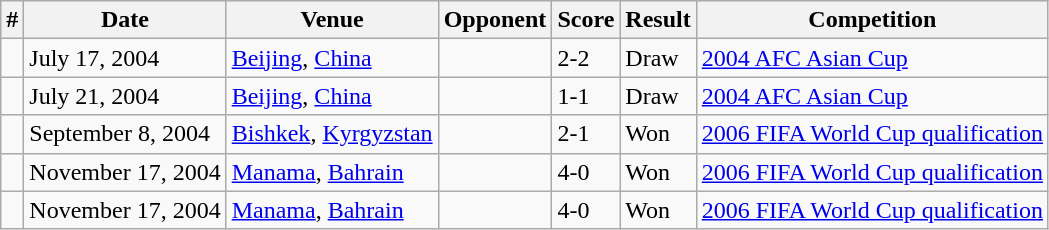<table class="wikitable">
<tr>
<th>#</th>
<th>Date</th>
<th>Venue</th>
<th>Opponent</th>
<th>Score</th>
<th>Result</th>
<th>Competition</th>
</tr>
<tr>
<td></td>
<td>July 17, 2004</td>
<td><a href='#'>Beijing</a>, <a href='#'>China</a></td>
<td></td>
<td>2-2</td>
<td>Draw</td>
<td><a href='#'>2004 AFC Asian Cup</a></td>
</tr>
<tr>
<td></td>
<td>July 21, 2004</td>
<td><a href='#'>Beijing</a>, <a href='#'>China</a></td>
<td></td>
<td>1-1</td>
<td>Draw</td>
<td><a href='#'>2004 AFC Asian Cup</a></td>
</tr>
<tr>
<td></td>
<td>September 8, 2004</td>
<td><a href='#'>Bishkek</a>, <a href='#'>Kyrgyzstan</a></td>
<td></td>
<td>2-1</td>
<td>Won</td>
<td><a href='#'>2006 FIFA World Cup qualification</a></td>
</tr>
<tr>
<td></td>
<td>November 17, 2004</td>
<td><a href='#'>Manama</a>, <a href='#'>Bahrain</a></td>
<td></td>
<td>4-0</td>
<td>Won</td>
<td><a href='#'>2006 FIFA World Cup qualification</a></td>
</tr>
<tr>
<td></td>
<td>November 17, 2004</td>
<td><a href='#'>Manama</a>, <a href='#'>Bahrain</a></td>
<td></td>
<td>4-0</td>
<td>Won</td>
<td><a href='#'>2006 FIFA World Cup qualification</a></td>
</tr>
</table>
